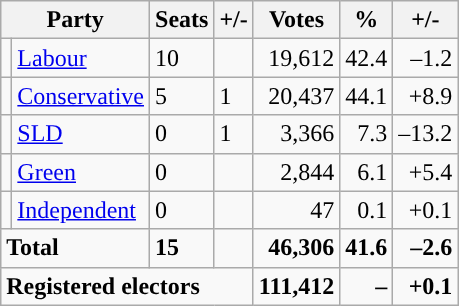<table class="wikitable sortable">
<tr>
<th colspan="2">Party</th>
<th>Seats</th>
<th>+/-</th>
<th>Votes</th>
<th>%</th>
<th>+/-</th>
</tr>
<tr>
<td style="background-color: "></td>
<td><a href='#'>Labour</a></td>
<td>10</td>
<td></td>
<td style="text-align:right;">19,612</td>
<td style="text-align:right;">42.4</td>
<td style="text-align:right;">–1.2</td>
</tr>
<tr>
<td style="background-color: "></td>
<td><a href='#'>Conservative</a></td>
<td>5</td>
<td> 1</td>
<td style="text-align:right;">20,437</td>
<td style="text-align:right;">44.1</td>
<td style="text-align:right;">+8.9</td>
</tr>
<tr>
<td style="background-color: "></td>
<td><a href='#'>SLD</a></td>
<td>0</td>
<td> 1</td>
<td style="text-align:right;">3,366</td>
<td style="text-align:right;">7.3</td>
<td style="text-align:right;">–13.2</td>
</tr>
<tr>
<td style="background-color: "></td>
<td><a href='#'>Green</a></td>
<td>0</td>
<td></td>
<td style="text-align:right;">2,844</td>
<td style="text-align:right;">6.1</td>
<td style="text-align:right;">+5.4</td>
</tr>
<tr>
<td style="background-color: "></td>
<td><a href='#'>Independent</a></td>
<td>0</td>
<td></td>
<td style="text-align:right;">47</td>
<td style="text-align:right;">0.1</td>
<td style="text-align:right;">+0.1</td>
</tr>
<tr>
<td colspan="2"><strong>Total</strong></td>
<td><strong>15</strong></td>
<td></td>
<td style="text-align:right;"><strong>46,306</strong></td>
<td style="text-align:right;"><strong>41.6</strong></td>
<td style="text-align:right;"><strong>–2.6</strong></td>
</tr>
<tr>
<td colspan="4"><strong>Registered electors</strong></td>
<td style="text-align:right;"><strong>111,412</strong></td>
<td style="text-align:right;"><strong>–</strong></td>
<td style="text-align:right;"><strong>+0.1</strong></td>
</tr>
</table>
